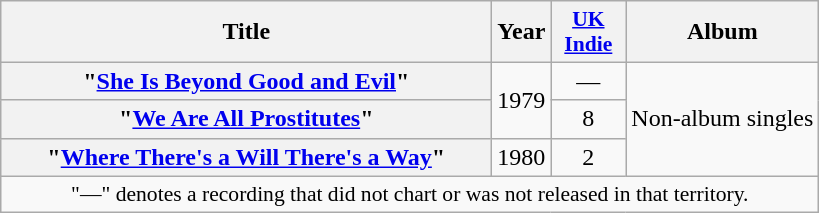<table class="wikitable plainrowheaders" style="text-align:center;">
<tr>
<th scope="col" rowspan="1" style="width:20em;">Title</th>
<th scope="col" rowspan="1">Year</th>
<th scope="col" rowspan="1" style="width:3em;font-size:90%;"><a href='#'>UK Indie</a><br></th>
<th scope="col" rowspan="1">Album</th>
</tr>
<tr>
<th scope="row">"<a href='#'>She Is Beyond Good and Evil</a>"</th>
<td rowspan="2">1979</td>
<td>—</td>
<td rowspan="3">Non-album singles</td>
</tr>
<tr>
<th scope="row">"<a href='#'>We Are All Prostitutes</a>"</th>
<td>8</td>
</tr>
<tr>
<th scope="row">"<a href='#'>Where There's a Will There's a Way</a>"</th>
<td rowspan="1">1980</td>
<td>2</td>
</tr>
<tr>
<td colspan="14" style="font-size:90%">"—" denotes a recording that did not chart or was not released in that territory.</td>
</tr>
</table>
